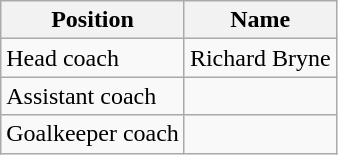<table class="wikitable">
<tr>
<th>Position</th>
<th>Name</th>
</tr>
<tr>
<td>Head coach</td>
<td> Richard Bryne</td>
</tr>
<tr>
<td>Assistant coach</td>
<td></td>
</tr>
<tr>
<td>Goalkeeper coach</td>
<td></td>
</tr>
</table>
